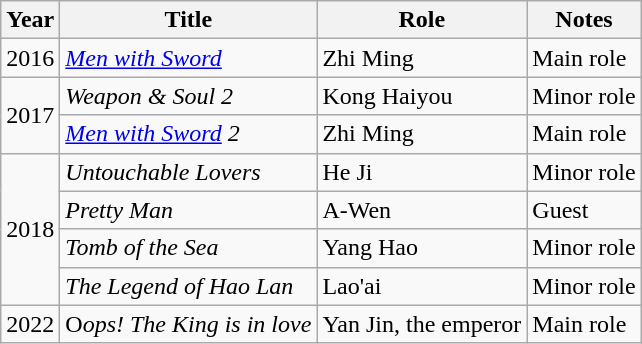<table class="wikitable">
<tr>
<th>Year</th>
<th>Title</th>
<th>Role</th>
<th class="unsortable">Notes</th>
</tr>
<tr>
<td>2016</td>
<td><em><a href='#'>Men with Sword</a></em></td>
<td>Zhi Ming</td>
<td>Main role</td>
</tr>
<tr>
<td rowspan=2>2017</td>
<td><em>Weapon & Soul 2</em></td>
<td>Kong Haiyou</td>
<td>Minor role</td>
</tr>
<tr>
<td><em><a href='#'>Men with Sword</a> 2</em></td>
<td>Zhi Ming</td>
<td>Main role</td>
</tr>
<tr>
<td rowspan=4>2018</td>
<td><em>Untouchable Lovers</em></td>
<td>He Ji</td>
<td>Minor role</td>
</tr>
<tr>
<td><em>Pretty Man</em></td>
<td>A-Wen</td>
<td>Guest</td>
</tr>
<tr>
<td><em>Tomb of the Sea</em></td>
<td>Yang Hao</td>
<td>Minor role</td>
</tr>
<tr>
<td><em>The Legend of Hao Lan</em></td>
<td>Lao'ai</td>
<td>Minor role</td>
</tr>
<tr>
<td>2022</td>
<td>O<em>ops! The King is in love</em></td>
<td>Yan Jin, the emperor</td>
<td>Main role</td>
</tr>
</table>
